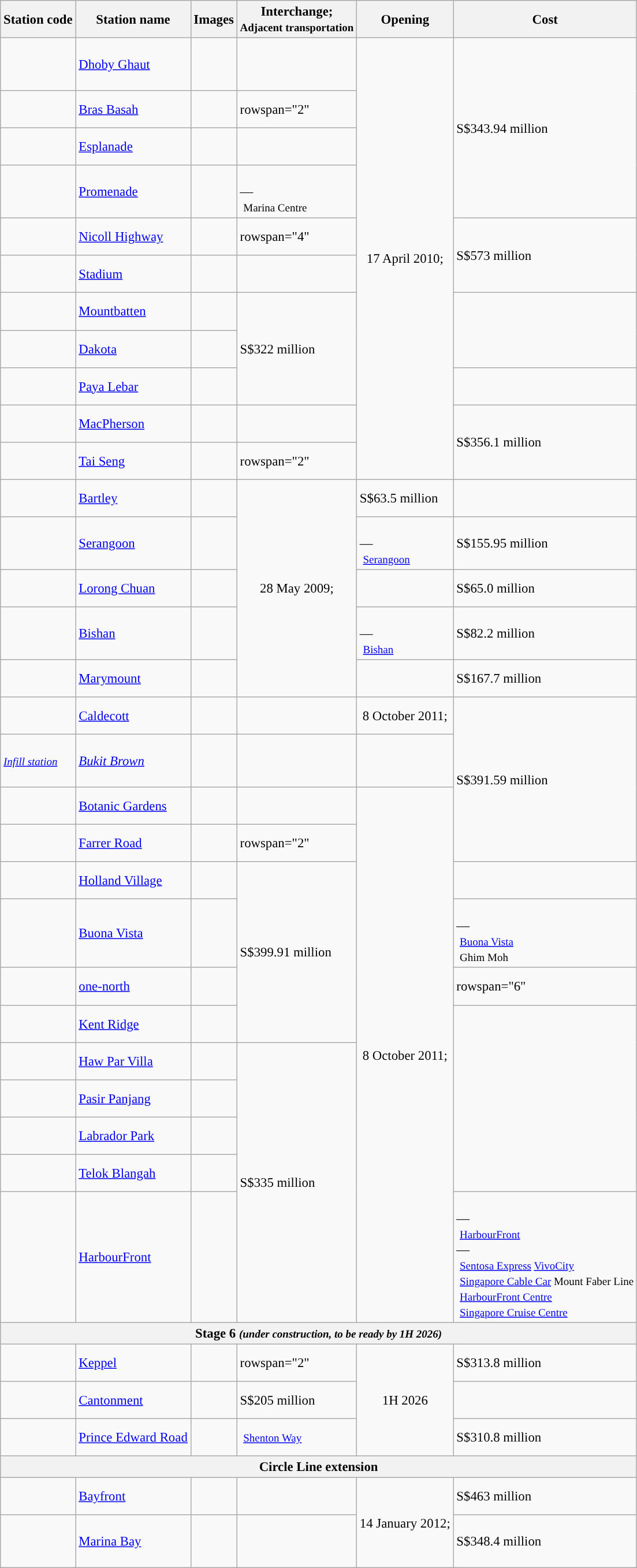<table class="wikitable" style="color: black; border-collapse: collapse; font-size: 95%">
<tr>
<th scope="col" style="background:#">Station code</th>
<th scope="col" style="background:#">Station name</th>
<th scope="col" style="background:#">Images</th>
<th scope="col" style="background:#">Interchange;<br><small>Adjacent transportation</small></th>
<th scope="col" style="background:#">Opening</th>
<th scope="col" style="background:#">Cost</th>
</tr>
<tr>
<td scope="row"><br><br> </td>
<td><a href='#'>Dhoby Ghaut</a></td>
<td></td>
<td> <br> </td>
<td rowspan="11" style="text-align:center;">17 April 2010;<br></td>
<td rowspan=4>S$343.94 million<br></td>
</tr>
<tr>
<td scope="row"><br> </td>
<td><a href='#'>Bras Basah</a></td>
<td></td>
<td>rowspan="2" </td>
</tr>
<tr>
<td scope="row"><br> </td>
<td><a href='#'>Esplanade</a></td>
<td></td>
</tr>
<tr>
<td scope="row"><br> </td>
<td><a href='#'>Promenade</a></td>
<td></td>
<td> <br> ― <br> <small>Marina Centre</small></td>
</tr>
<tr>
<td scope="row"><br> </td>
<td><a href='#'>Nicoll Highway</a></td>
<td></td>
<td>rowspan="4" </td>
<td rowspan=2>S$573 million<br></td>
</tr>
<tr>
<td scope="row"><br> </td>
<td><a href='#'>Stadium</a></td>
<td></td>
</tr>
<tr>
<td scope="row"><br>  </td>
<td><a href='#'>Mountbatten</a></td>
<td></td>
<td rowspan=3>S$322 million<br></td>
</tr>
<tr>
<td scope="row"><br>  </td>
<td><a href='#'>Dakota</a></td>
<td></td>
</tr>
<tr>
<td scope="row"><br> </td>
<td><a href='#'>Paya Lebar</a></td>
<td></td>
<td> </td>
</tr>
<tr>
<td scope="row"><br>  </td>
<td><a href='#'>MacPherson</a></td>
<td></td>
<td> </td>
<td rowspan=2>S$356.1 million<br></td>
</tr>
<tr>
<td scope="row"><br> </td>
<td><a href='#'>Tai Seng</a></td>
<td></td>
<td>rowspan="2" </td>
</tr>
<tr>
<td scope="row"><br>  </td>
<td><a href='#'>Bartley</a></td>
<td></td>
<td rowspan="5" style="text-align:center">28 May 2009;<br></td>
<td>S$63.5 million</td>
</tr>
<tr>
<td scope="row"><br>  </td>
<td><a href='#'>Serangoon</a></td>
<td></td>
<td> <br>―<br> <small><a href='#'>Serangoon</a></small></td>
<td>S$155.95 million</td>
</tr>
<tr>
<td scope="row"><br>  </td>
<td><a href='#'>Lorong Chuan</a></td>
<td></td>
<td></td>
<td>S$65.0 million</td>
</tr>
<tr>
<td scope="row"><br>  </td>
<td><a href='#'>Bishan</a></td>
<td></td>
<td> <br>―<br> <small><a href='#'>Bishan</a></small></td>
<td>S$82.2 million</td>
</tr>
<tr>
<td scope="row"><br> </td>
<td><a href='#'>Marymount</a></td>
<td></td>
<td></td>
<td>S$167.7 million</td>
</tr>
<tr>
<td scope="row"><br>  </td>
<td><a href='#'>Caldecott</a></td>
<td></td>
<td> </td>
<td style="text-align:center">8 October 2011;<br></td>
<td rowspan=4>S$391.59 million<br></td>
</tr>
<tr>
<td scope="row"><br><small><em><a href='#'>Infill station</a></em></small><br> </td>
<td><em><a href='#'>Bukit Brown</a></em></td>
<td></td>
<td></td>
<td></td>
</tr>
<tr>
<td scope="row"><br>  </td>
<td><a href='#'>Botanic Gardens</a></td>
<td></td>
<td> </td>
<td rowspan="11" style="text-align:center">8 October 2011;<br></td>
</tr>
<tr>
<td scope="row"><br> </td>
<td><a href='#'>Farrer Road</a></td>
<td></td>
<td>rowspan="2" </td>
</tr>
<tr>
<td scope="row"><br> </td>
<td><a href='#'>Holland Village</a></td>
<td></td>
<td rowspan=4>S$399.91 million<br></td>
</tr>
<tr>
<td scope="row"><br>  </td>
<td><a href='#'>Buona Vista</a></td>
<td></td>
<td> <br> ― <br> <small><a href='#'>Buona Vista</a></small><br> <small>Ghim Moh</small></td>
</tr>
<tr>
<td scope="row"><br> </td>
<td><a href='#'>one-north</a></td>
<td></td>
<td>rowspan="6" </td>
</tr>
<tr>
<td scope="row"><br> </td>
<td><a href='#'>Kent Ridge</a></td>
<td></td>
</tr>
<tr>
<td scope="row"><br>  </td>
<td><a href='#'>Haw Par Villa</a></td>
<td></td>
<td rowspan=5>S$335 million<br></td>
</tr>
<tr>
<td scope="row"><br> </td>
<td><a href='#'>Pasir Panjang</a></td>
<td></td>
</tr>
<tr>
<td scope="row"><br>  </td>
<td><a href='#'>Labrador Park</a></td>
<td></td>
</tr>
<tr>
<td scope="row"><br> </td>
<td><a href='#'>Telok Blangah</a></td>
<td></td>
</tr>
<tr>
<td scope="row"> <br><br>  </td>
<td><a href='#'>HarbourFront</a></td>
<td></td>
<td> <br>―<br> <small><a href='#'>HarbourFront</a></small><br>―<br> <small><a href='#'>Sentosa Express</a> <a href='#'>VivoCity</a></small><br> <small><a href='#'>Singapore Cable Car</a> Mount Faber Line</small><br> <small><a href='#'>HarbourFront Centre</a></small> <br> <small><a href='#'>Singapore Cruise Centre</a></small> </td>
</tr>
<tr>
<th colspan=6>Stage 6 <small><em>(under construction, to be ready by 1H 2026)</em></small></th>
</tr>
<tr>
<td scope="row"><br> </td>
<td><a href='#'>Keppel</a></td>
<td></td>
<td>rowspan="2" </td>
<td rowspan="3" style="text-align:center">1H 2026</td>
<td>S$313.8 million<br></td>
</tr>
<tr>
<td scope="row"><br>  </td>
<td><a href='#'>Cantonment</a></td>
<td></td>
<td>S$205 million<br></td>
</tr>
<tr>
<td scope="row"><br> </td>
<td><a href='#'>Prince Edward Road</a></td>
<td></td>
<td> <small><a href='#'>Shenton Way</a></small></td>
<td>S$310.8 million<br></td>
</tr>
<tr>
<th colspan=6>Circle Line extension</th>
</tr>
<tr>
<td scope="row"><br> </td>
<td><a href='#'>Bayfront</a></td>
<td></td>
<td> </td>
<td rowspan="2" style="text-align:center">14 January 2012;<br></td>
<td>S$463 million<br></td>
</tr>
<tr>
<td scope="row"><br><br>  </td>
<td><a href='#'>Marina Bay</a></td>
<td></td>
<td> <br>  </td>
<td>S$348.4 million<br></td>
</tr>
</table>
